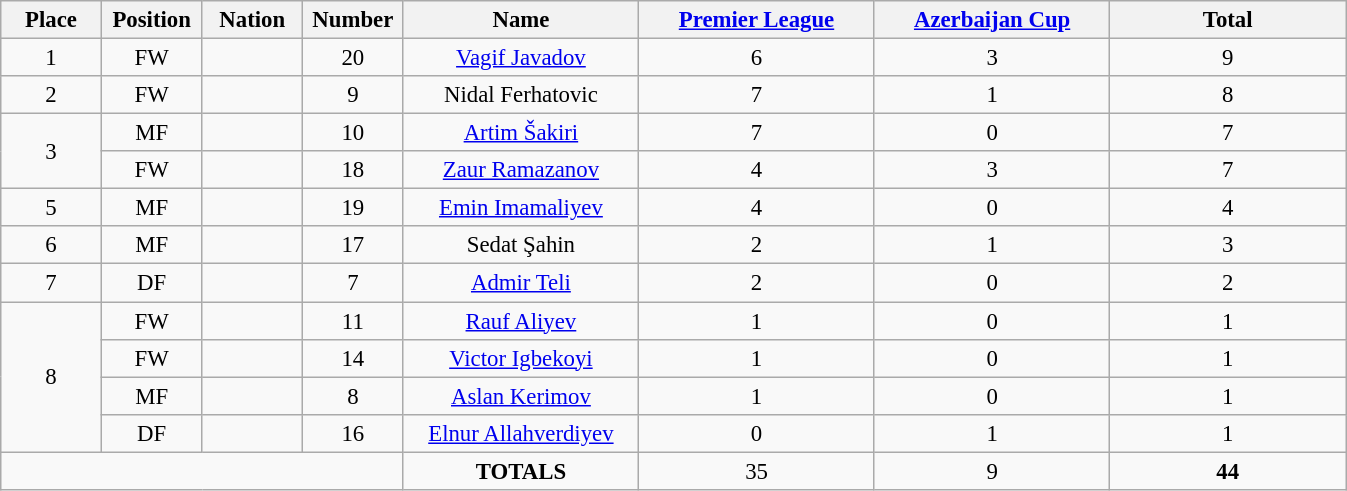<table class="wikitable" style="font-size: 95%; text-align: center;">
<tr>
<th width=60>Place</th>
<th width=60>Position</th>
<th width=60>Nation</th>
<th width=60>Number</th>
<th width=150>Name</th>
<th width=150><a href='#'>Premier League</a></th>
<th width=150><a href='#'>Azerbaijan Cup</a></th>
<th width=150>Total</th>
</tr>
<tr>
<td>1</td>
<td>FW</td>
<td></td>
<td>20</td>
<td><a href='#'>Vagif Javadov</a></td>
<td>6</td>
<td>3</td>
<td>9</td>
</tr>
<tr>
<td>2</td>
<td>FW</td>
<td></td>
<td>9</td>
<td>Nidal Ferhatovic</td>
<td>7</td>
<td>1</td>
<td>8</td>
</tr>
<tr>
<td rowspan="2">3</td>
<td>MF</td>
<td></td>
<td>10</td>
<td><a href='#'>Artim Šakiri</a></td>
<td>7</td>
<td>0</td>
<td>7</td>
</tr>
<tr>
<td>FW</td>
<td></td>
<td>18</td>
<td><a href='#'>Zaur Ramazanov</a></td>
<td>4</td>
<td>3</td>
<td>7</td>
</tr>
<tr>
<td>5</td>
<td>MF</td>
<td></td>
<td>19</td>
<td><a href='#'>Emin Imamaliyev</a></td>
<td>4</td>
<td>0</td>
<td>4</td>
</tr>
<tr>
<td>6</td>
<td>MF</td>
<td></td>
<td>17</td>
<td>Sedat Şahin</td>
<td>2</td>
<td>1</td>
<td>3</td>
</tr>
<tr>
<td>7</td>
<td>DF</td>
<td></td>
<td>7</td>
<td><a href='#'>Admir Teli</a></td>
<td>2</td>
<td>0</td>
<td>2</td>
</tr>
<tr>
<td rowspan="4">8</td>
<td>FW</td>
<td></td>
<td>11</td>
<td><a href='#'>Rauf Aliyev</a></td>
<td>1</td>
<td>0</td>
<td>1</td>
</tr>
<tr>
<td>FW</td>
<td></td>
<td>14</td>
<td><a href='#'>Victor Igbekoyi</a></td>
<td>1</td>
<td>0</td>
<td>1</td>
</tr>
<tr>
<td>MF</td>
<td></td>
<td>8</td>
<td><a href='#'>Aslan Kerimov</a></td>
<td>1</td>
<td>0</td>
<td>1</td>
</tr>
<tr>
<td>DF</td>
<td></td>
<td>16</td>
<td><a href='#'>Elnur Allahverdiyev</a></td>
<td>0</td>
<td>1</td>
<td>1</td>
</tr>
<tr>
<td colspan="4"></td>
<td><strong>TOTALS</strong></td>
<td>35</td>
<td>9</td>
<td><strong>44</strong></td>
</tr>
</table>
